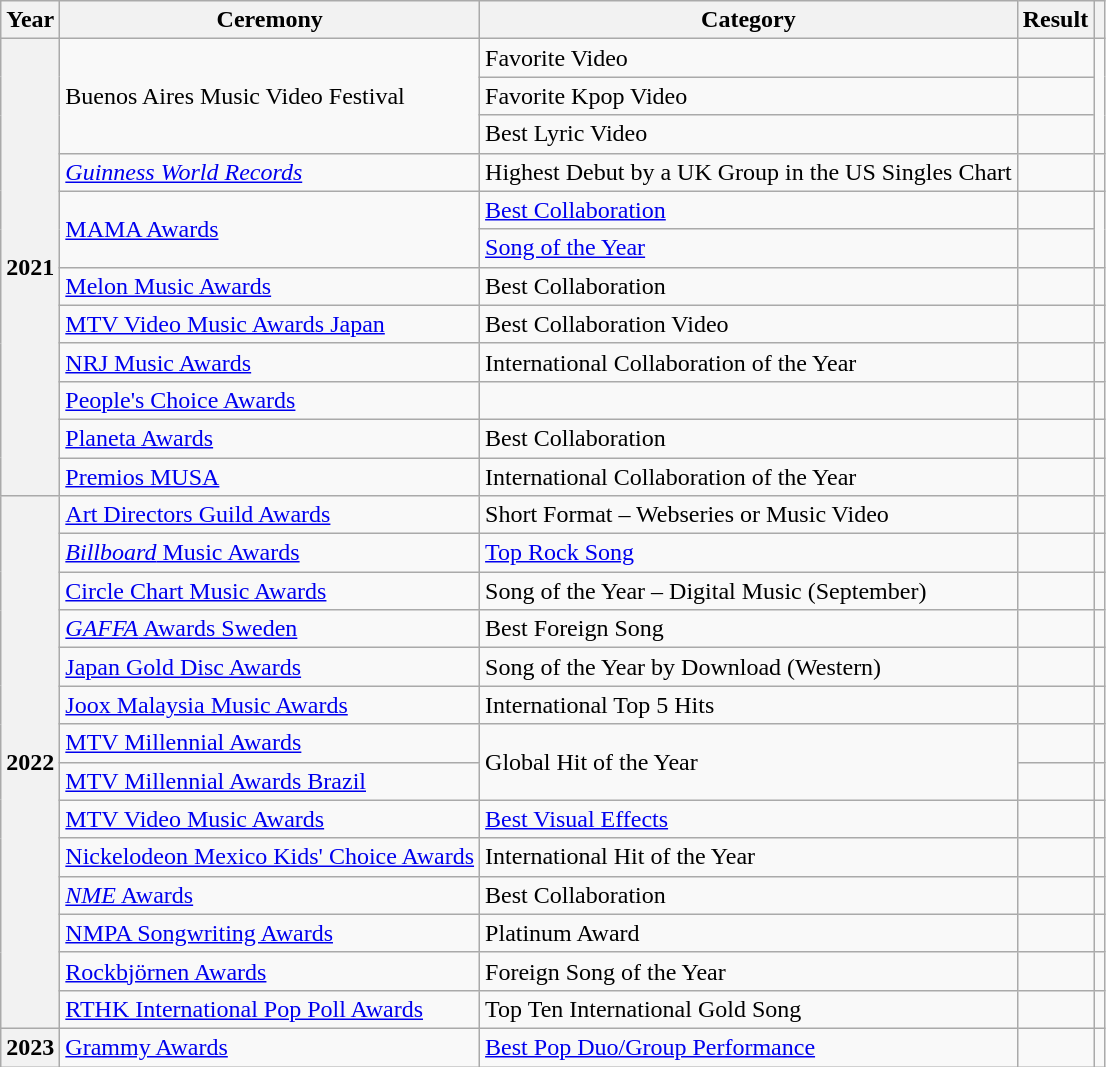<table class="wikitable sortable plainrowheaders">
<tr>
<th scope="col">Year</th>
<th scope="col">Ceremony</th>
<th scope="col">Category</th>
<th scope="col">Result</th>
<th scope="col" class="unsortable"></th>
</tr>
<tr>
<th rowspan="12" scope="rowgroup" style="text-align:center;">2021</th>
<td rowspan="3">Buenos Aires Music Video Festival</td>
<td>Favorite Video</td>
<td></td>
<td rowspan="3" style="text-align:center;"></td>
</tr>
<tr>
<td>Favorite Kpop Video</td>
<td></td>
</tr>
<tr>
<td>Best Lyric Video</td>
<td></td>
</tr>
<tr>
<td><em><a href='#'>Guinness World Records</a></em></td>
<td>Highest Debut by a UK Group in the US Singles Chart</td>
<td></td>
<td style="text-align:center;"></td>
</tr>
<tr>
<td rowspan="2"><a href='#'>MAMA Awards</a></td>
<td><a href='#'>Best Collaboration</a></td>
<td></td>
<td rowspan="2" style="text-align:center;"></td>
</tr>
<tr>
<td><a href='#'>Song of the Year</a></td>
<td></td>
</tr>
<tr>
<td><a href='#'>Melon Music Awards</a></td>
<td>Best Collaboration</td>
<td></td>
<td style="text-align:center;"></td>
</tr>
<tr>
<td><a href='#'>MTV Video Music Awards Japan</a></td>
<td>Best Collaboration Video</td>
<td></td>
<td style="text-align:center;"></td>
</tr>
<tr>
<td><a href='#'>NRJ Music Awards</a></td>
<td>International Collaboration of the Year</td>
<td></td>
<td style="text-align:center;"></td>
</tr>
<tr>
<td><a href='#'>People's Choice Awards</a></td>
<td></td>
<td></td>
<td style="text-align:center;"></td>
</tr>
<tr>
<td><a href='#'>Planeta Awards</a></td>
<td>Best Collaboration</td>
<td></td>
<td style="text-align:center;"></td>
</tr>
<tr>
<td><a href='#'>Premios MUSA</a></td>
<td>International Collaboration of the Year</td>
<td></td>
<td style="text-align:center;"></td>
</tr>
<tr>
<th rowspan="14" scope="rowgroup" style="text-align:center;">2022</th>
<td><a href='#'>Art Directors Guild Awards</a></td>
<td>Short Format – Webseries or Music Video</td>
<td></td>
<td style="text-align:center;"></td>
</tr>
<tr>
<td><a href='#'><em>Billboard</em> Music Awards</a></td>
<td><a href='#'>Top Rock Song</a></td>
<td></td>
<td style="text-align:center;"></td>
</tr>
<tr>
<td><a href='#'>Circle Chart Music Awards</a></td>
<td>Song of the Year – Digital Music (September)</td>
<td></td>
<td style="text-align:center;"></td>
</tr>
<tr>
<td><a href='#'><em>GAFFA</em> Awards Sweden</a></td>
<td>Best Foreign Song</td>
<td></td>
<td style="text-align:center;"></td>
</tr>
<tr>
<td><a href='#'>Japan Gold Disc Awards</a></td>
<td>Song of the Year by Download (Western)</td>
<td></td>
<td style="text-align:center;"></td>
</tr>
<tr>
<td><a href='#'>Joox Malaysia Music Awards</a></td>
<td>International Top 5 Hits</td>
<td></td>
<td style="text-align:center;"></td>
</tr>
<tr>
<td><a href='#'>MTV Millennial Awards</a></td>
<td rowspan="2">Global Hit of the Year</td>
<td></td>
<td style="text-align:center;"></td>
</tr>
<tr>
<td><a href='#'>MTV Millennial Awards Brazil</a></td>
<td></td>
<td style="text-align:center;"></td>
</tr>
<tr>
<td><a href='#'>MTV Video Music Awards</a></td>
<td><a href='#'>Best Visual Effects</a></td>
<td></td>
<td style="text-align:center;"></td>
</tr>
<tr>
<td><a href='#'>Nickelodeon Mexico Kids' Choice Awards</a></td>
<td>International Hit of the Year</td>
<td></td>
<td style="text-align:center;"></td>
</tr>
<tr>
<td><a href='#'><em>NME</em> Awards</a></td>
<td>Best Collaboration</td>
<td></td>
<td style="text-align:center;"></td>
</tr>
<tr>
<td><a href='#'>NMPA Songwriting Awards</a></td>
<td>Platinum Award</td>
<td></td>
<td style="text-align:center;"></td>
</tr>
<tr>
<td><a href='#'>Rockbjörnen Awards</a></td>
<td>Foreign Song of the Year</td>
<td></td>
<td style="text-align:center;"></td>
</tr>
<tr>
<td><a href='#'>RTHK International Pop Poll Awards</a></td>
<td>Top Ten International Gold Song</td>
<td></td>
<td style="text-align:center;"></td>
</tr>
<tr>
<th scope="rowgroup" style="text-align:center;">2023</th>
<td><a href='#'>Grammy Awards</a></td>
<td><a href='#'>Best Pop Duo/Group Performance</a></td>
<td></td>
<td style="text-align:center;"></td>
</tr>
</table>
